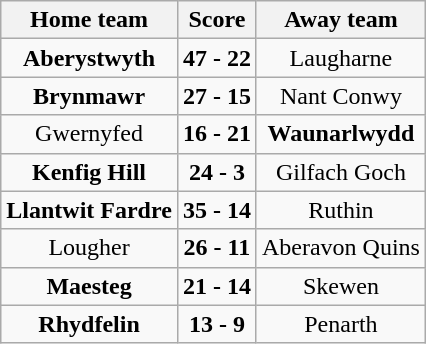<table class="wikitable" style="text-align: center">
<tr>
<th>Home team</th>
<th>Score</th>
<th>Away team</th>
</tr>
<tr>
<td><strong>Aberystwyth</strong></td>
<td><strong>47 - 22</strong></td>
<td>Laugharne</td>
</tr>
<tr>
<td><strong>Brynmawr</strong></td>
<td><strong>27 - 15</strong></td>
<td>Nant Conwy</td>
</tr>
<tr>
<td>Gwernyfed</td>
<td><strong>16 - 21</strong></td>
<td><strong>Waunarlwydd</strong></td>
</tr>
<tr>
<td><strong>Kenfig Hill</strong></td>
<td><strong>24 - 3</strong></td>
<td>Gilfach Goch</td>
</tr>
<tr>
<td><strong>Llantwit Fardre</strong></td>
<td><strong>35 - 14</strong></td>
<td>Ruthin</td>
</tr>
<tr>
<td>Lougher</td>
<td><strong>26 - 11</strong></td>
<td>Aberavon Quins</td>
</tr>
<tr>
<td><strong>Maesteg</strong></td>
<td><strong>21 - 14</strong></td>
<td>Skewen</td>
</tr>
<tr>
<td><strong>Rhydfelin</strong></td>
<td><strong>13 - 9</strong></td>
<td>Penarth</td>
</tr>
</table>
